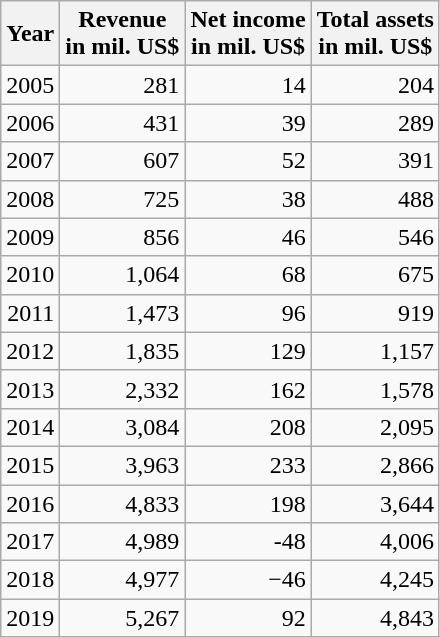<table class="wikitable float-left" style="text-align: right;">
<tr>
<th>Year</th>
<th>Revenue<br>in mil. US$</th>
<th>Net income<br>in mil. US$</th>
<th>Total assets<br>in mil. US$</th>
</tr>
<tr>
<td>2005</td>
<td>281</td>
<td>14</td>
<td>204</td>
</tr>
<tr>
<td>2006</td>
<td>431</td>
<td>39</td>
<td>289</td>
</tr>
<tr>
<td>2007</td>
<td>607</td>
<td>52</td>
<td>391</td>
</tr>
<tr>
<td>2008</td>
<td>725</td>
<td>38</td>
<td>488</td>
</tr>
<tr>
<td>2009</td>
<td>856</td>
<td>46</td>
<td>546</td>
</tr>
<tr>
<td>2010</td>
<td>1,064</td>
<td>68</td>
<td>675</td>
</tr>
<tr>
<td>2011</td>
<td>1,473</td>
<td>96</td>
<td>919</td>
</tr>
<tr>
<td>2012</td>
<td>1,835</td>
<td>129</td>
<td>1,157</td>
</tr>
<tr>
<td>2013</td>
<td>2,332</td>
<td>162</td>
<td>1,578</td>
</tr>
<tr>
<td>2014</td>
<td>3,084</td>
<td>208</td>
<td>2,095</td>
</tr>
<tr>
<td>2015</td>
<td>3,963</td>
<td>233</td>
<td>2,866</td>
</tr>
<tr>
<td>2016</td>
<td>4,833</td>
<td>198</td>
<td>3,644</td>
</tr>
<tr>
<td>2017</td>
<td>4,989</td>
<td>-48</td>
<td>4,006</td>
</tr>
<tr>
<td>2018</td>
<td>4,977</td>
<td>−46</td>
<td>4,245</td>
</tr>
<tr>
<td>2019</td>
<td>5,267</td>
<td>92</td>
<td>4,843</td>
</tr>
</table>
